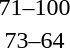<table style="text-align:center">
<tr>
<th width=200></th>
<th width=100></th>
<th width=200></th>
</tr>
<tr>
<td align=right></td>
<td align=center>71–100</td>
<td align=left><strong></strong></td>
</tr>
<tr>
<td align=right><strong></strong></td>
<td align=center>73–64</td>
<td align=left></td>
</tr>
</table>
